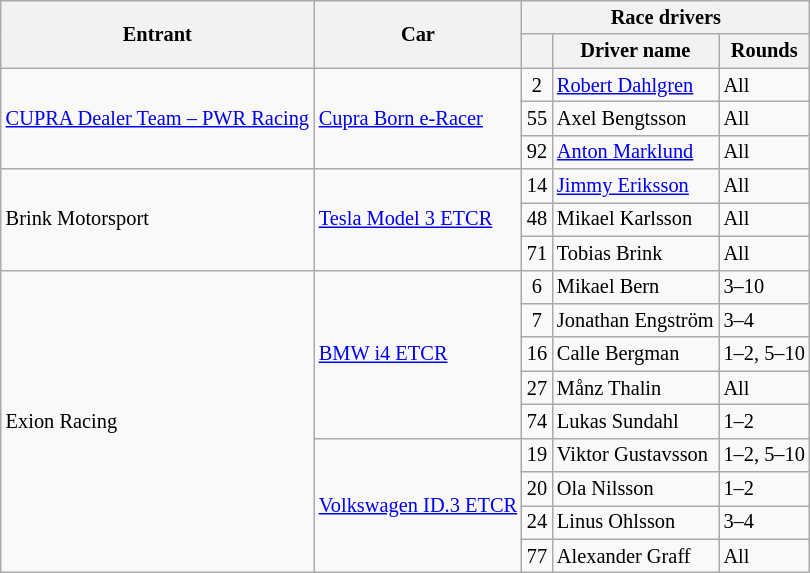<table class="wikitable" style="font-size: 85%;">
<tr>
<th scope="col" rowspan="2">Entrant</th>
<th rowspan="2">Car</th>
<th colspan="3" scope="col">Race drivers</th>
</tr>
<tr>
<th scope="col"></th>
<th scope="col">Driver name</th>
<th scope="col">Rounds</th>
</tr>
<tr>
<td rowspan="3"> <a href='#'>CUPRA Dealer Team – PWR Racing</a></td>
<td rowspan="3"><a href='#'>Cupra Born e-Racer</a></td>
<td align="center">2</td>
<td> <a href='#'>Robert Dahlgren</a></td>
<td>All</td>
</tr>
<tr>
<td align="center">55</td>
<td> Axel Bengtsson</td>
<td>All</td>
</tr>
<tr>
<td align="center">92</td>
<td> <a href='#'>Anton Marklund</a></td>
<td>All</td>
</tr>
<tr>
<td rowspan="3"> Brink Motorsport</td>
<td rowspan="3"><a href='#'>Tesla Model 3 ETCR</a></td>
<td align="center">14</td>
<td> <a href='#'>Jimmy Eriksson</a></td>
<td>All</td>
</tr>
<tr>
<td align="center">48</td>
<td> Mikael Karlsson</td>
<td>All</td>
</tr>
<tr>
<td align="center">71</td>
<td> Tobias Brink</td>
<td>All</td>
</tr>
<tr>
<td rowspan="9"> Exion Racing</td>
<td rowspan="5"><a href='#'>BMW i4 ETCR</a></td>
<td align="center">6</td>
<td> Mikael Bern</td>
<td>3–10</td>
</tr>
<tr>
<td align="center">7</td>
<td> Jonathan Engström</td>
<td>3–4</td>
</tr>
<tr>
<td align="center">16</td>
<td> Calle Bergman</td>
<td>1–2, 5–10</td>
</tr>
<tr>
<td align="center">27</td>
<td> Månz Thalin</td>
<td>All</td>
</tr>
<tr>
<td align="center">74</td>
<td> Lukas Sundahl</td>
<td>1–2</td>
</tr>
<tr>
<td rowspan="4"><a href='#'>Volkswagen ID.3 ETCR</a></td>
<td align="center">19</td>
<td> Viktor Gustavsson</td>
<td>1–2, 5–10</td>
</tr>
<tr>
<td align="center">20</td>
<td> Ola Nilsson</td>
<td>1–2</td>
</tr>
<tr>
<td align="center">24</td>
<td> Linus Ohlsson</td>
<td>3–4</td>
</tr>
<tr>
<td align="center">77</td>
<td> Alexander Graff</td>
<td>All</td>
</tr>
</table>
